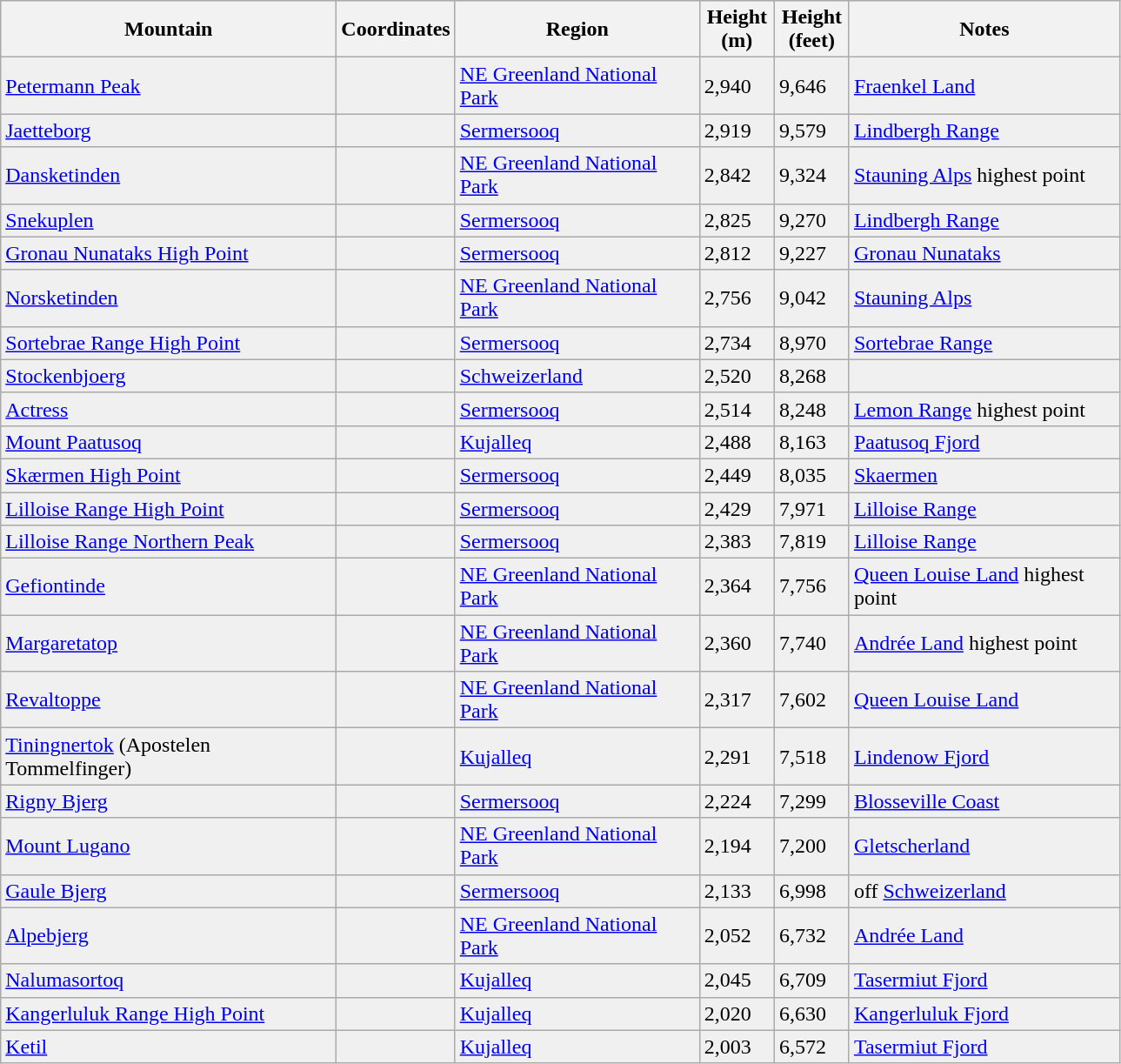<table class="wikitable sortable" style="border-collapse: collapse; background:#f0f0f0;">
<tr>
<th width="250">Mountain</th>
<th>Coordinates</th>
<th width="180">Region</th>
<th width="50">Height (m)</th>
<th width="50">Height (feet)</th>
<th width="200">Notes</th>
</tr>
<tr>
<td><a href='#'>Petermann Peak</a></td>
<td></td>
<td><a href='#'>NE Greenland National Park</a></td>
<td>2,940</td>
<td align="left">9,646</td>
<td align="left"><a href='#'>Fraenkel Land</a></td>
</tr>
<tr>
<td><a href='#'>Jaetteborg</a></td>
<td></td>
<td><a href='#'>Sermersooq</a></td>
<td>2,919</td>
<td align="left">9,579</td>
<td align="left"><a href='#'>Lindbergh Range</a></td>
</tr>
<tr>
<td><a href='#'>Dansketinden</a></td>
<td></td>
<td><a href='#'>NE Greenland National Park</a></td>
<td>2,842</td>
<td align="left">9,324</td>
<td align="left"> <a href='#'>Stauning Alps</a> highest point</td>
</tr>
<tr>
<td><a href='#'>Snekuplen</a></td>
<td></td>
<td><a href='#'>Sermersooq</a></td>
<td>2,825</td>
<td align="left">9,270</td>
<td align="left"><a href='#'>Lindbergh Range</a></td>
</tr>
<tr>
<td><a href='#'>Gronau Nunataks High Point</a></td>
<td></td>
<td><a href='#'>Sermersooq</a></td>
<td>2,812</td>
<td align="left">9,227</td>
<td align="left"><a href='#'>Gronau Nunataks</a></td>
</tr>
<tr>
<td><a href='#'>Norsketinden</a></td>
<td></td>
<td><a href='#'>NE Greenland National Park</a></td>
<td>2,756</td>
<td align="left">9,042</td>
<td align="left"> <a href='#'>Stauning Alps</a></td>
</tr>
<tr>
<td><a href='#'>Sortebrae Range High Point</a></td>
<td></td>
<td><a href='#'>Sermersooq</a></td>
<td>2,734</td>
<td align="left">8,970</td>
<td align="left"> <a href='#'>Sortebrae Range</a></td>
</tr>
<tr>
<td><a href='#'>Stockenbjoerg</a></td>
<td></td>
<td><a href='#'>Schweizerland</a></td>
<td>2,520</td>
<td align="left">8,268</td>
<td align="left"></td>
</tr>
<tr>
<td><a href='#'>Actress</a></td>
<td></td>
<td><a href='#'>Sermersooq</a></td>
<td>2,514</td>
<td align="left">8,248</td>
<td align="left"> <a href='#'>Lemon Range</a> highest point</td>
</tr>
<tr>
<td><a href='#'>Mount Paatusoq</a></td>
<td></td>
<td><a href='#'>Kujalleq</a></td>
<td>2,488</td>
<td align="left">8,163</td>
<td align="left"><a href='#'>Paatusoq Fjord</a></td>
</tr>
<tr>
<td><a href='#'>Skærmen High Point</a></td>
<td></td>
<td><a href='#'>Sermersooq</a></td>
<td>2,449</td>
<td align="left">8,035</td>
<td align="left"><a href='#'>Skaermen</a></td>
</tr>
<tr>
<td><a href='#'>Lilloise Range High Point</a></td>
<td></td>
<td><a href='#'>Sermersooq</a></td>
<td>2,429</td>
<td align="left">7,971</td>
<td align="left"><a href='#'>Lilloise Range</a></td>
</tr>
<tr>
<td><a href='#'>Lilloise Range Northern Peak</a></td>
<td></td>
<td><a href='#'>Sermersooq</a></td>
<td>2,383</td>
<td align="left">7,819</td>
<td align="left"><a href='#'>Lilloise Range</a></td>
</tr>
<tr>
<td><a href='#'>Gefiontinde</a></td>
<td></td>
<td><a href='#'>NE Greenland National Park</a></td>
<td>2,364</td>
<td align="left">7,756</td>
<td align="left"> <a href='#'>Queen Louise Land</a> highest point</td>
</tr>
<tr>
<td><a href='#'>Margaretatop</a></td>
<td></td>
<td><a href='#'>NE Greenland National Park</a></td>
<td>2,360</td>
<td align="left">7,740</td>
<td align="left"> <a href='#'>Andrée Land</a> highest point</td>
</tr>
<tr>
<td><a href='#'>Revaltoppe</a></td>
<td></td>
<td><a href='#'>NE Greenland National Park</a></td>
<td>2,317</td>
<td align="left">7,602</td>
<td align="left"><a href='#'>Queen Louise Land</a></td>
</tr>
<tr>
<td><a href='#'>Tiningnertok</a> (Apostelen Tommelfinger)</td>
<td></td>
<td><a href='#'>Kujalleq</a></td>
<td>2,291</td>
<td align="left">7,518</td>
<td align="left"><a href='#'>Lindenow Fjord</a></td>
</tr>
<tr>
<td><a href='#'>Rigny Bjerg</a></td>
<td></td>
<td><a href='#'>Sermersooq</a></td>
<td>2,224</td>
<td align="left">7,299</td>
<td align="left"><a href='#'>Blosseville Coast</a></td>
</tr>
<tr>
<td><a href='#'>Mount Lugano</a></td>
<td></td>
<td><a href='#'>NE Greenland National Park</a></td>
<td>2,194</td>
<td align="left">7,200</td>
<td align="left"><a href='#'>Gletscherland</a></td>
</tr>
<tr>
<td><a href='#'>Gaule Bjerg</a></td>
<td></td>
<td><a href='#'>Sermersooq</a></td>
<td>2,133</td>
<td align="left">6,998</td>
<td align="left">off <a href='#'>Schweizerland</a></td>
</tr>
<tr>
<td><a href='#'>Alpebjerg</a></td>
<td></td>
<td><a href='#'>NE Greenland National Park</a></td>
<td>2,052</td>
<td align="left">6,732</td>
<td align="left"> <a href='#'>Andrée Land</a></td>
</tr>
<tr>
<td><a href='#'>Nalumasortoq</a></td>
<td></td>
<td><a href='#'>Kujalleq</a></td>
<td>2,045</td>
<td align="left">6,709</td>
<td align="left"><a href='#'>Tasermiut Fjord</a></td>
</tr>
<tr>
<td><a href='#'>Kangerluluk Range High Point</a></td>
<td></td>
<td><a href='#'>Kujalleq</a></td>
<td>2,020</td>
<td align="left">6,630</td>
<td align="left"><a href='#'>Kangerluluk Fjord</a></td>
</tr>
<tr>
<td><a href='#'>Ketil</a></td>
<td></td>
<td><a href='#'>Kujalleq</a></td>
<td>2,003</td>
<td align="left">6,572</td>
<td align="left"><a href='#'>Tasermiut Fjord</a></td>
</tr>
</table>
